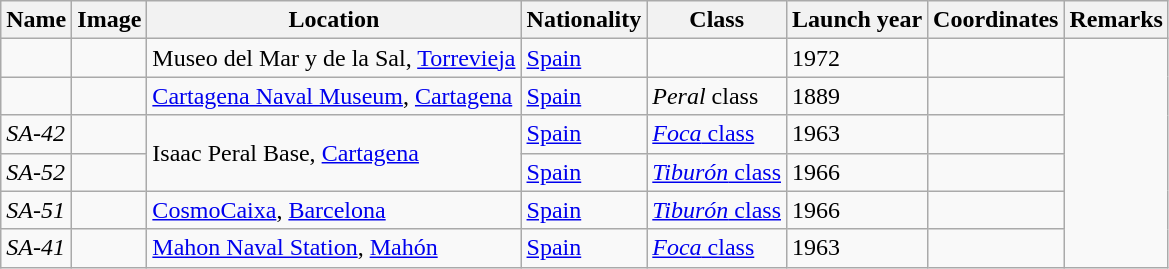<table class="wikitable sortable collapsible">
<tr>
<th>Name</th>
<th>Image</th>
<th>Location</th>
<th>Nationality</th>
<th>Class</th>
<th>Launch year</th>
<th>Coordinates</th>
<th>Remarks</th>
</tr>
<tr>
<td></td>
<td></td>
<td>Museo del Mar y de la Sal, <a href='#'>Torrevieja</a></td>
<td> <a href='#'>Spain</a></td>
<td></td>
<td>1972</td>
<td></td>
</tr>
<tr>
<td></td>
<td></td>
<td><a href='#'>Cartagena Naval Museum</a>, <a href='#'>Cartagena</a></td>
<td> <a href='#'>Spain</a></td>
<td><em>Peral</em> class</td>
<td>1889</td>
<td></td>
</tr>
<tr>
<td><em>SA-42</em></td>
<td></td>
<td rowspan=2>Isaac Peral Base, <a href='#'>Cartagena</a></td>
<td> <a href='#'>Spain</a></td>
<td><a href='#'><em>Foca</em> class</a></td>
<td>1963</td>
<td></td>
</tr>
<tr>
<td><em>SA-52</em></td>
<td></td>
<td> <a href='#'>Spain</a></td>
<td><a href='#'><em>Tiburón</em> class</a></td>
<td>1966</td>
<td></td>
</tr>
<tr>
<td><em>SA-51</em></td>
<td></td>
<td><a href='#'>CosmoCaixa</a>, <a href='#'>Barcelona</a></td>
<td> <a href='#'>Spain</a></td>
<td><a href='#'><em>Tiburón</em> class</a></td>
<td>1966</td>
<td></td>
</tr>
<tr>
<td><em>SA-41</em></td>
<td></td>
<td><a href='#'>Mahon Naval Station</a>, <a href='#'>Mahón</a></td>
<td> <a href='#'>Spain</a></td>
<td><a href='#'><em>Foca</em> class</a></td>
<td>1963</td>
<td></td>
</tr>
</table>
